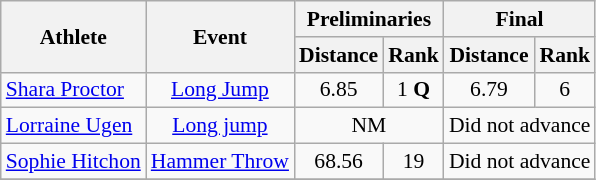<table class=wikitable style="font-size:90%">
<tr>
<th rowspan=2>Athlete</th>
<th rowspan=2>Event</th>
<th colspan=2>Preliminaries</th>
<th colspan=2>Final</th>
</tr>
<tr>
<th>Distance</th>
<th>Rank</th>
<th>Distance</th>
<th>Rank</th>
</tr>
<tr>
<td><a href='#'>Shara Proctor</a></td>
<td align="center"><a href='#'>Long Jump</a></td>
<td align="center">6.85</td>
<td align="center">1 <strong>Q</strong></td>
<td align="center">6.79</td>
<td align="center">6</td>
</tr>
<tr>
<td><a href='#'>Lorraine Ugen</a></td>
<td align="center"><a href='#'>Long jump</a></td>
<td align=center colspan= 2>NM</td>
<td align=center colspan= 2>Did not advance</td>
</tr>
<tr>
<td><a href='#'>Sophie Hitchon</a></td>
<td align="center"><a href='#'>Hammer Throw</a></td>
<td align="center">68.56</td>
<td align="center">19</td>
<td align=center colspan= 2>Did not advance</td>
</tr>
<tr>
</tr>
</table>
